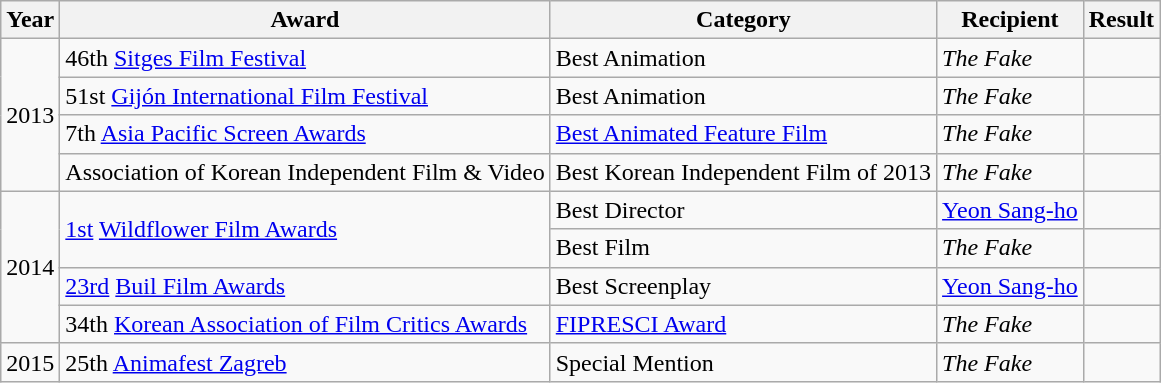<table class="wikitable">
<tr>
<th>Year</th>
<th>Award</th>
<th>Category</th>
<th>Recipient</th>
<th>Result</th>
</tr>
<tr>
<td rowspan=4>2013</td>
<td>46th <a href='#'>Sitges Film Festival</a></td>
<td>Best Animation</td>
<td><em>The Fake</em></td>
<td></td>
</tr>
<tr>
<td>51st <a href='#'>Gijón International Film Festival</a></td>
<td>Best Animation</td>
<td><em>The Fake</em></td>
<td></td>
</tr>
<tr>
<td>7th <a href='#'>Asia Pacific Screen Awards</a></td>
<td><a href='#'>Best Animated Feature Film</a></td>
<td><em>The Fake</em></td>
<td></td>
</tr>
<tr>
<td>Association of Korean Independent Film & Video</td>
<td>Best Korean Independent Film of 2013</td>
<td><em>The Fake</em></td>
<td></td>
</tr>
<tr>
<td rowspan=4>2014</td>
<td rowspan=2><a href='#'>1st</a> <a href='#'>Wildflower Film Awards</a></td>
<td>Best Director</td>
<td><a href='#'>Yeon Sang-ho</a></td>
<td></td>
</tr>
<tr>
<td>Best Film</td>
<td><em>The Fake</em></td>
<td></td>
</tr>
<tr>
<td><a href='#'>23rd</a> <a href='#'>Buil Film Awards</a></td>
<td>Best Screenplay</td>
<td><a href='#'>Yeon Sang-ho</a></td>
<td></td>
</tr>
<tr>
<td>34th <a href='#'>Korean Association of Film Critics Awards</a></td>
<td><a href='#'>FIPRESCI Award</a></td>
<td><em>The Fake</em></td>
<td></td>
</tr>
<tr>
<td>2015</td>
<td>25th <a href='#'>Animafest Zagreb</a></td>
<td>Special Mention</td>
<td><em>The Fake</em></td>
<td></td>
</tr>
</table>
